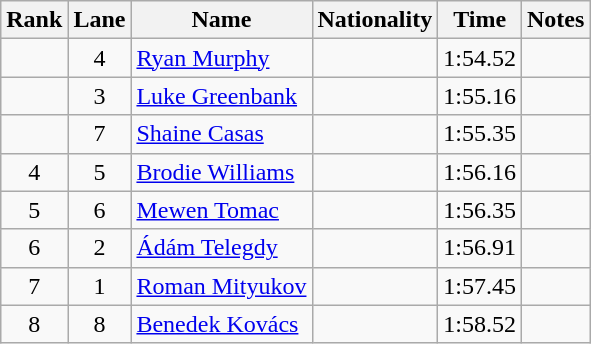<table class="wikitable sortable" style="text-align:center">
<tr>
<th>Rank</th>
<th>Lane</th>
<th>Name</th>
<th>Nationality</th>
<th>Time</th>
<th>Notes</th>
</tr>
<tr>
<td></td>
<td>4</td>
<td align=left><a href='#'>Ryan Murphy</a></td>
<td align=left></td>
<td>1:54.52</td>
<td></td>
</tr>
<tr>
<td></td>
<td>3</td>
<td align=left><a href='#'>Luke Greenbank</a></td>
<td align=left></td>
<td>1:55.16</td>
<td></td>
</tr>
<tr>
<td></td>
<td>7</td>
<td align=left><a href='#'>Shaine Casas</a></td>
<td align=left></td>
<td>1:55.35</td>
<td></td>
</tr>
<tr>
<td>4</td>
<td>5</td>
<td align=left><a href='#'>Brodie Williams</a></td>
<td align=left></td>
<td>1:56.16</td>
<td></td>
</tr>
<tr>
<td>5</td>
<td>6</td>
<td align=left><a href='#'>Mewen Tomac</a></td>
<td align=left></td>
<td>1:56.35</td>
<td></td>
</tr>
<tr>
<td>6</td>
<td>2</td>
<td align=left><a href='#'>Ádám Telegdy</a></td>
<td align=left></td>
<td>1:56.91</td>
<td></td>
</tr>
<tr>
<td>7</td>
<td>1</td>
<td align=left><a href='#'>Roman Mityukov</a></td>
<td align=left></td>
<td>1:57.45</td>
<td></td>
</tr>
<tr>
<td>8</td>
<td>8</td>
<td align=left><a href='#'>Benedek Kovács</a></td>
<td align=left></td>
<td>1:58.52</td>
<td></td>
</tr>
</table>
